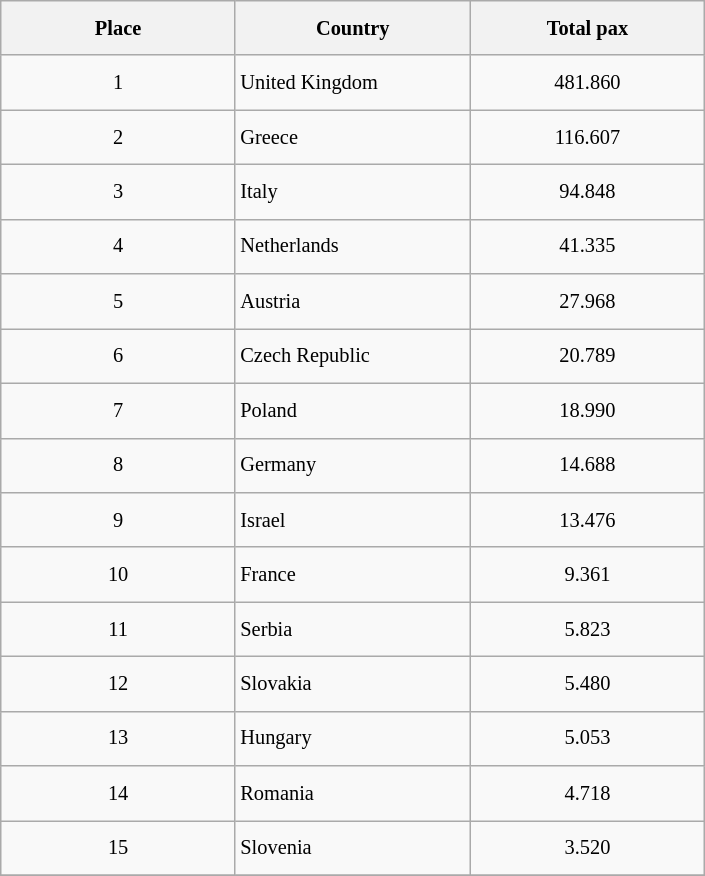<table class="wikitable"  style="font-size:85%; width:align=;">
<tr>
<th style="text-align:center; width:150px; height:30px;">Place</th>
<th style="text-align:center; width:150px; height:30px;">Country</th>
<th style="text-align:center; width:150px; height:30px;">Total pax</th>
</tr>
<tr>
<td style="text-align:center; width:150px; height:30px;">1</td>
<td style="width:150px; height:30px;"> United Kingdom</td>
<td style="text-align:center; width:150px; height:30px;">481.860</td>
</tr>
<tr>
<td style="text-align:center; width:150px; height:30px;">2</td>
<td style="width:150px; height:30px;"> Greece</td>
<td style="text-align:center; width:150px; height:30px;">116.607</td>
</tr>
<tr>
<td style="text-align:center; width:150px; height:30px;">3</td>
<td style="width:150px; height:30px;"> Italy</td>
<td style="text-align:center; width:150px; height:30px;">94.848</td>
</tr>
<tr>
<td style="text-align:center; width:150px; height:30px;">4</td>
<td style="width:150px; height:30px;"> Netherlands</td>
<td style="text-align:center; width:150px; height:30px;">41.335</td>
</tr>
<tr>
<td style="text-align:center; width:150px; height:30px;">5</td>
<td style="width:150px; height:30px;"> Austria</td>
<td style="text-align:center; width:150px; height:30px;">27.968</td>
</tr>
<tr>
<td style="text-align:center; width:150px; height:30px;">6</td>
<td style="width:150px; height:30px;"> Czech Republic</td>
<td style="text-align:center; width:150px; height:30px;">20.789</td>
</tr>
<tr>
<td style="text-align:center; width:150px; height:30px;">7</td>
<td style="width:150px; height:30px;"> Poland</td>
<td style="text-align:center; width:150px; height:30px;">18.990</td>
</tr>
<tr>
<td style="text-align:center; width:150px; height:30px;">8</td>
<td style="width:150px; height:30px;"> Germany</td>
<td style="text-align:center; width:150px; height:30px;">14.688</td>
</tr>
<tr>
<td style="text-align:center; width:150px; height:30px;">9</td>
<td style="width:150px; height:30px;"> Israel</td>
<td style="text-align:center; width:150px; height:30px;">13.476</td>
</tr>
<tr>
<td style="text-align:center; width:150px; height:30px;">10</td>
<td style="width:150px; height:30px;"> France</td>
<td style="text-align:center; width:150px; height:30px;">9.361</td>
</tr>
<tr>
<td style="text-align:center; width:150px; height:30px;">11</td>
<td style="width:150px; height:30px;"> Serbia</td>
<td style="text-align:center; width:150px; height:30px;">5.823</td>
</tr>
<tr>
<td style="text-align:center; width:150px; height:30px;">12</td>
<td style="width:150px; height:30px;"> Slovakia</td>
<td style="text-align:center; width:150px; height:30px;">5.480</td>
</tr>
<tr>
<td style="text-align:center; width:150px; height:30px;">13</td>
<td style="width:150px; height:30px;"> Hungary</td>
<td style="text-align:center; width:150px; height:30px;">5.053</td>
</tr>
<tr>
<td style="text-align:center; width:150px; height:30px;">14</td>
<td style="width:150px; height:30px;"> Romania</td>
<td style="text-align:center; width:150px; height:30px;">4.718</td>
</tr>
<tr>
<td style="text-align:center; width:150px; height:30px;">15</td>
<td style="width:150px; height:30px;"> Slovenia</td>
<td style="text-align:center; width:150px; height:30px;">3.520</td>
</tr>
<tr>
</tr>
</table>
